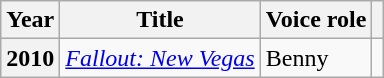<table class="wikitable plainrowheaders">
<tr>
<th scope="col">Year</th>
<th scope="col">Title</th>
<th scope="col">Voice role</th>
<th scope="col" class="unsortable"></th>
</tr>
<tr>
<th scope="row">2010</th>
<td><em><a href='#'>Fallout: New Vegas</a></em></td>
<td>Benny</td>
<td></td>
</tr>
</table>
